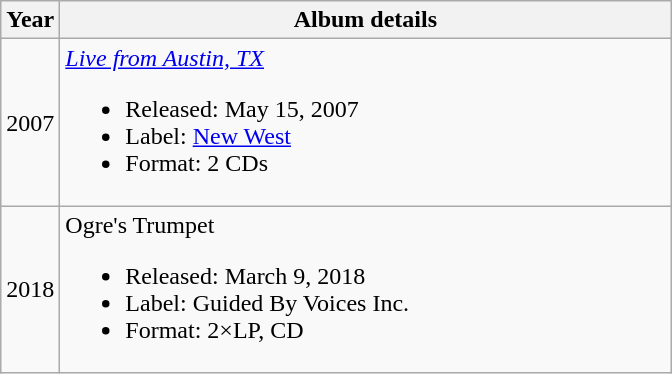<table class="wikitable">
<tr ">
<th>Year</th>
<th style="width:25em;">Album details</th>
</tr>
<tr>
<td>2007</td>
<td><em><a href='#'>Live from Austin, TX</a></em><br><ul><li>Released: May 15, 2007</li><li>Label: <a href='#'>New West</a></li><li>Format: 2 CDs</li></ul></td>
</tr>
<tr>
<td>2018</td>
<td>Ogre's Trumpet<br><ul><li>Released: March 9, 2018</li><li>Label: Guided By Voices Inc.</li><li>Format: 2×LP, CD</li></ul></td>
</tr>
</table>
